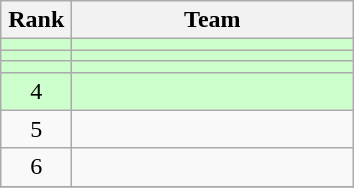<table class="wikitable" style="text-align: center;">
<tr>
<th width=40>Rank</th>
<th width=180>Team</th>
</tr>
<tr bgcolor=ccffcc>
<td></td>
<td align=left></td>
</tr>
<tr bgcolor=ccffcc>
<td></td>
<td align=left></td>
</tr>
<tr bgcolor=ccffcc>
<td></td>
<td align=left></td>
</tr>
<tr bgcolor=ccffcc>
<td>4</td>
<td align=left></td>
</tr>
<tr>
<td>5</td>
<td align=left></td>
</tr>
<tr>
<td>6</td>
<td align=left></td>
</tr>
<tr>
</tr>
</table>
